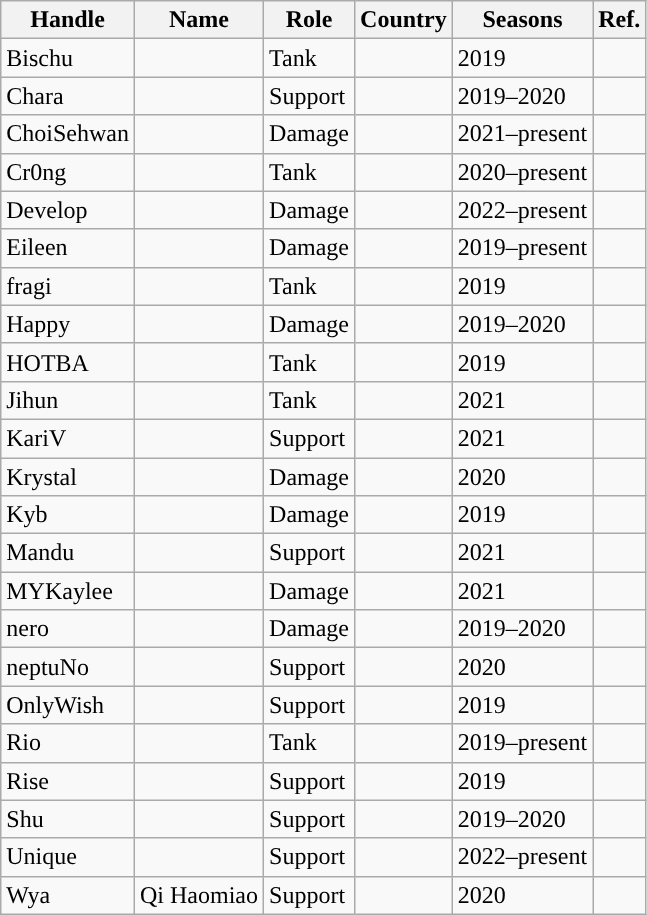<table class="wikitable sortable" style="text-align:left;">
<tr>
<th style="background-color:#">Handle</th>
<th style="background-color:#">Name</th>
<th style="background-color:#">Role</th>
<th style="background-color:#">Country</th>
<th style="background-color:#">Seasons</th>
<th style="background-color:#">Ref.</th>
</tr>
<tr>
<td>Bischu</td>
<td></td>
<td>Tank</td>
<td></td>
<td>2019</td>
<td></td>
</tr>
<tr>
<td>Chara</td>
<td></td>
<td>Support</td>
<td></td>
<td>2019–2020</td>
<td></td>
</tr>
<tr>
<td>ChoiSehwan</td>
<td></td>
<td>Damage</td>
<td></td>
<td>2021–present</td>
<td></td>
</tr>
<tr>
<td>Cr0ng</td>
<td></td>
<td>Tank</td>
<td></td>
<td>2020–present</td>
<td></td>
</tr>
<tr>
<td>Develop</td>
<td></td>
<td>Damage</td>
<td></td>
<td>2022–present</td>
<td></td>
</tr>
<tr>
<td>Eileen</td>
<td></td>
<td>Damage</td>
<td></td>
<td>2019–present</td>
<td></td>
</tr>
<tr>
<td>fragi</td>
<td></td>
<td>Tank</td>
<td></td>
<td>2019</td>
<td></td>
</tr>
<tr>
<td>Happy</td>
<td></td>
<td>Damage</td>
<td></td>
<td>2019–2020</td>
<td></td>
</tr>
<tr>
<td>HOTBA</td>
<td></td>
<td>Tank</td>
<td></td>
<td>2019</td>
<td></td>
</tr>
<tr>
<td>Jihun</td>
<td></td>
<td>Tank</td>
<td></td>
<td>2021</td>
<td></td>
</tr>
<tr>
<td>KariV</td>
<td></td>
<td>Support</td>
<td></td>
<td>2021</td>
<td></td>
</tr>
<tr>
<td>Krystal</td>
<td></td>
<td>Damage</td>
<td></td>
<td>2020</td>
<td></td>
</tr>
<tr>
<td>Kyb</td>
<td></td>
<td>Damage</td>
<td></td>
<td>2019</td>
<td></td>
</tr>
<tr>
<td>Mandu</td>
<td></td>
<td>Support</td>
<td></td>
<td>2021</td>
<td></td>
</tr>
<tr>
<td>MYKaylee</td>
<td></td>
<td>Damage</td>
<td></td>
<td>2021</td>
<td></td>
</tr>
<tr>
<td>nero</td>
<td></td>
<td>Damage</td>
<td></td>
<td>2019–2020</td>
<td></td>
</tr>
<tr>
<td>neptuNo</td>
<td></td>
<td>Support</td>
<td></td>
<td>2020</td>
<td></td>
</tr>
<tr>
<td>OnlyWish</td>
<td></td>
<td>Support</td>
<td></td>
<td>2019</td>
<td></td>
</tr>
<tr>
<td>Rio</td>
<td></td>
<td>Tank</td>
<td></td>
<td>2019–present</td>
<td></td>
</tr>
<tr>
<td>Rise</td>
<td></td>
<td>Support</td>
<td></td>
<td>2019</td>
<td></td>
</tr>
<tr>
<td>Shu</td>
<td></td>
<td>Support</td>
<td></td>
<td>2019–2020</td>
<td></td>
</tr>
<tr>
<td>Unique</td>
<td></td>
<td>Support</td>
<td></td>
<td>2022–present</td>
<td></td>
</tr>
<tr>
<td>Wya</td>
<td>Qi Haomiao</td>
<td>Support</td>
<td></td>
<td>2020</td>
<td></td>
</tr>
</table>
